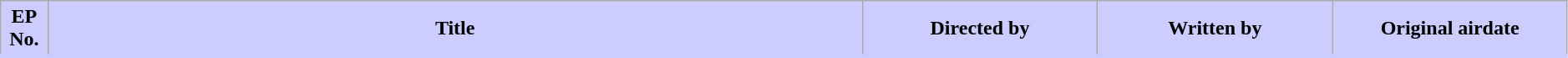<table class = "wikitable" width = "99%">
<tr style = "border-bottom:3px solid #CCF">
<th style="background: #CCF" width = "3%">EP No.</th>
<th style="background: #CCF">Title</th>
<th style="background: #CCF" width = "15%">Directed by</th>
<th style="background: #CCF" width = "15%">Written by</th>
<th style="background: #CCF" width = "15%">Original airdate<br>
























</th>
</tr>
</table>
